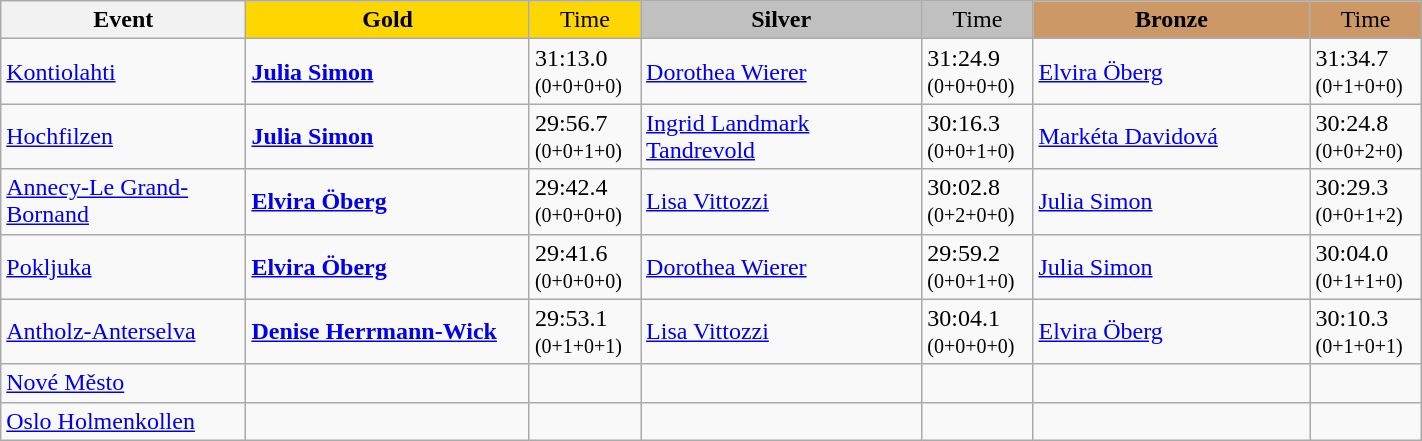<table class="wikitable" width="75%">
<tr>
<th width="180">Event</th>
<th width="220" style="background:gold">Gold</th>
<th width="70"  style="background:gold; font-weight:normal;">Time</th>
<th width="220" style="background:silver">Silver</th>
<th width="70"  style="background:silver; font-weight:normal;">Time</th>
<th width="220" style="background:#CC9966">Bronze</th>
<th width="70"  style="background:#CC9966; font-weight:normal;">Time</th>
</tr>
<tr>
<td><a href='#'> Kontiolahti</a><br></td>
<td><strong><a href='#'>Julia Simon</a></strong><br><small></small></td>
<td>31:13.0<br><small>(0+0+0+0)</small></td>
<td><a href='#'>Dorothea Wierer</a><br><small></small></td>
<td>31:24.9<br><small>(0+0+0+0)</small></td>
<td><a href='#'>Elvira Öberg</a><br><small></small></td>
<td>31:34.7<br><small>(0+1+0+0)</small></td>
</tr>
<tr>
<td><a href='#'> Hochfilzen</a><br></td>
<td><strong><a href='#'>Julia Simon</a></strong><br><small></small></td>
<td>29:56.7<br><small>(0+0+1+0)</small></td>
<td><a href='#'>Ingrid Landmark Tandrevold</a><br><small></small></td>
<td>30:16.3<br><small>(0+0+1+0)</small></td>
<td><a href='#'>Markéta Davidová</a><br><small></small></td>
<td>30:24.8<br><small>(0+0+2+0)</small></td>
</tr>
<tr>
<td><a href='#'> Annecy-Le Grand-Bornand</a><br></td>
<td><strong><a href='#'>Elvira Öberg</a></strong><br><small></small></td>
<td>29:42.4<br><small>(0+0+0+0)</small></td>
<td><a href='#'>Lisa Vittozzi</a><br><small></small></td>
<td>30:02.8<br><small>(0+2+0+0)</small></td>
<td><a href='#'>Julia Simon</a><br><small></small></td>
<td>30:29.3<br><small>(0+0+1+2)</small></td>
</tr>
<tr>
<td><a href='#'> Pokljuka</a><br></td>
<td><strong><a href='#'>Elvira Öberg</a></strong><br><small></small></td>
<td>29:41.6<br><small>(0+0+0+0)</small></td>
<td><a href='#'>Dorothea Wierer</a><br><small></small></td>
<td>29:59.2<br><small>(0+0+1+0)</small></td>
<td><a href='#'>Julia Simon</a><br><small></small></td>
<td>30:04.0<br><small>(0+1+1+0)</small></td>
</tr>
<tr>
<td><a href='#'> Antholz-Anterselva</a><br></td>
<td><strong><a href='#'>Denise Herrmann-Wick</a></strong><br><small></small></td>
<td>29:53.1<br><small>(0+1+0+1)</small></td>
<td><a href='#'>Lisa Vittozzi</a><br><small></small></td>
<td>30:04.1<br><small>(0+0+0+0)</small></td>
<td><a href='#'>Elvira Öberg</a><br><small></small></td>
<td>30:10.3<br><small>(0+1+0+1)</small></td>
</tr>
<tr>
<td><a href='#'> Nové Město</a></td>
<td></td>
<td></td>
<td></td>
<td></td>
<td></td>
<td></td>
</tr>
<tr>
<td><a href='#'> Oslo Holmenkollen</a></td>
<td></td>
<td></td>
<td></td>
<td></td>
<td></td>
<td></td>
</tr>
</table>
